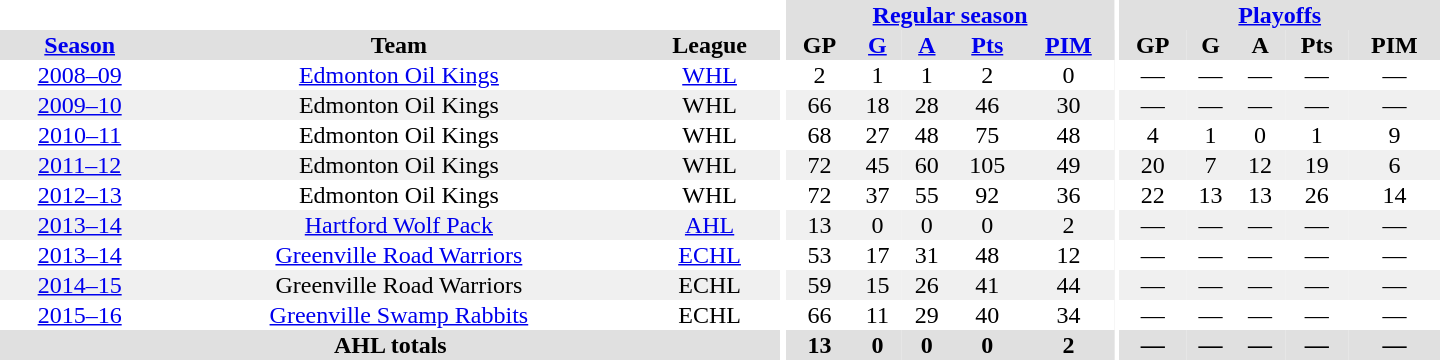<table border="0" cellpadding="1" cellspacing="0" style="text-align:center; width:60em">
<tr bgcolor="#e0e0e0">
<th colspan="3" bgcolor="#ffffff"></th>
<th rowspan="99" bgcolor="#ffffff"></th>
<th colspan="5"><a href='#'>Regular season</a></th>
<th rowspan="99" bgcolor="#ffffff"></th>
<th colspan="5"><a href='#'>Playoffs</a></th>
</tr>
<tr bgcolor="#e0e0e0">
<th><a href='#'>Season</a></th>
<th>Team</th>
<th>League</th>
<th>GP</th>
<th><a href='#'>G</a></th>
<th><a href='#'>A</a></th>
<th><a href='#'>Pts</a></th>
<th><a href='#'>PIM</a></th>
<th>GP</th>
<th>G</th>
<th>A</th>
<th>Pts</th>
<th>PIM</th>
</tr>
<tr>
<td><a href='#'>2008–09</a></td>
<td><a href='#'>Edmonton Oil Kings</a></td>
<td><a href='#'>WHL</a></td>
<td>2</td>
<td>1</td>
<td>1</td>
<td>2</td>
<td>0</td>
<td>—</td>
<td>—</td>
<td>—</td>
<td>—</td>
<td>—</td>
</tr>
<tr style="background:#f0f0f0;">
<td><a href='#'>2009–10</a></td>
<td>Edmonton Oil Kings</td>
<td>WHL</td>
<td>66</td>
<td>18</td>
<td>28</td>
<td>46</td>
<td>30</td>
<td>—</td>
<td>—</td>
<td>—</td>
<td>—</td>
<td>—</td>
</tr>
<tr>
<td><a href='#'>2010–11</a></td>
<td>Edmonton Oil Kings</td>
<td>WHL</td>
<td>68</td>
<td>27</td>
<td>48</td>
<td>75</td>
<td>48</td>
<td>4</td>
<td>1</td>
<td>0</td>
<td>1</td>
<td>9</td>
</tr>
<tr style="background:#f0f0f0;">
<td><a href='#'>2011–12</a></td>
<td>Edmonton Oil Kings</td>
<td>WHL</td>
<td>72</td>
<td>45</td>
<td>60</td>
<td>105</td>
<td>49</td>
<td>20</td>
<td>7</td>
<td>12</td>
<td>19</td>
<td>6</td>
</tr>
<tr>
<td><a href='#'>2012–13</a></td>
<td>Edmonton Oil Kings</td>
<td>WHL</td>
<td>72</td>
<td>37</td>
<td>55</td>
<td>92</td>
<td>36</td>
<td>22</td>
<td>13</td>
<td>13</td>
<td>26</td>
<td>14</td>
</tr>
<tr style="background:#f0f0f0;">
<td><a href='#'>2013–14</a></td>
<td><a href='#'>Hartford Wolf Pack</a></td>
<td><a href='#'>AHL</a></td>
<td>13</td>
<td>0</td>
<td>0</td>
<td>0</td>
<td>2</td>
<td>—</td>
<td>—</td>
<td>—</td>
<td>—</td>
<td>—</td>
</tr>
<tr>
<td><a href='#'>2013–14</a></td>
<td><a href='#'>Greenville Road Warriors</a></td>
<td><a href='#'>ECHL</a></td>
<td>53</td>
<td>17</td>
<td>31</td>
<td>48</td>
<td>12</td>
<td>—</td>
<td>—</td>
<td>—</td>
<td>—</td>
<td>—</td>
</tr>
<tr style="background:#f0f0f0;">
<td><a href='#'>2014–15</a></td>
<td>Greenville Road Warriors</td>
<td>ECHL</td>
<td>59</td>
<td>15</td>
<td>26</td>
<td>41</td>
<td>44</td>
<td>—</td>
<td>—</td>
<td>—</td>
<td>—</td>
<td>—</td>
</tr>
<tr>
<td><a href='#'>2015–16</a></td>
<td><a href='#'>Greenville Swamp Rabbits</a></td>
<td>ECHL</td>
<td>66</td>
<td>11</td>
<td>29</td>
<td>40</td>
<td>34</td>
<td>—</td>
<td>—</td>
<td>—</td>
<td>—</td>
<td>—</td>
</tr>
<tr bgcolor="#e0e0e0">
<th colspan="3">AHL totals</th>
<th>13</th>
<th>0</th>
<th>0</th>
<th>0</th>
<th>2</th>
<th>—</th>
<th>—</th>
<th>—</th>
<th>—</th>
<th>—</th>
</tr>
</table>
